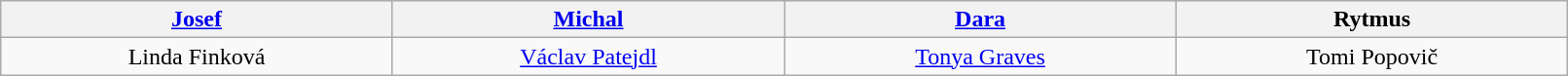<table class="wikitable" width="85%">
<tr>
<th width="70"><a href='#'>Josef</a></th>
<th width="70"><a href='#'>Michal</a></th>
<th width="70"><a href='#'>Dara</a></th>
<th width="70">Rytmus</th>
</tr>
<tr>
<td align="center">Linda Finková</td>
<td align="center"><a href='#'>Václav Patejdl</a></td>
<td align="center"><a href='#'>Tonya Graves</a></td>
<td align="center">Tomi Popovič</td>
</tr>
</table>
